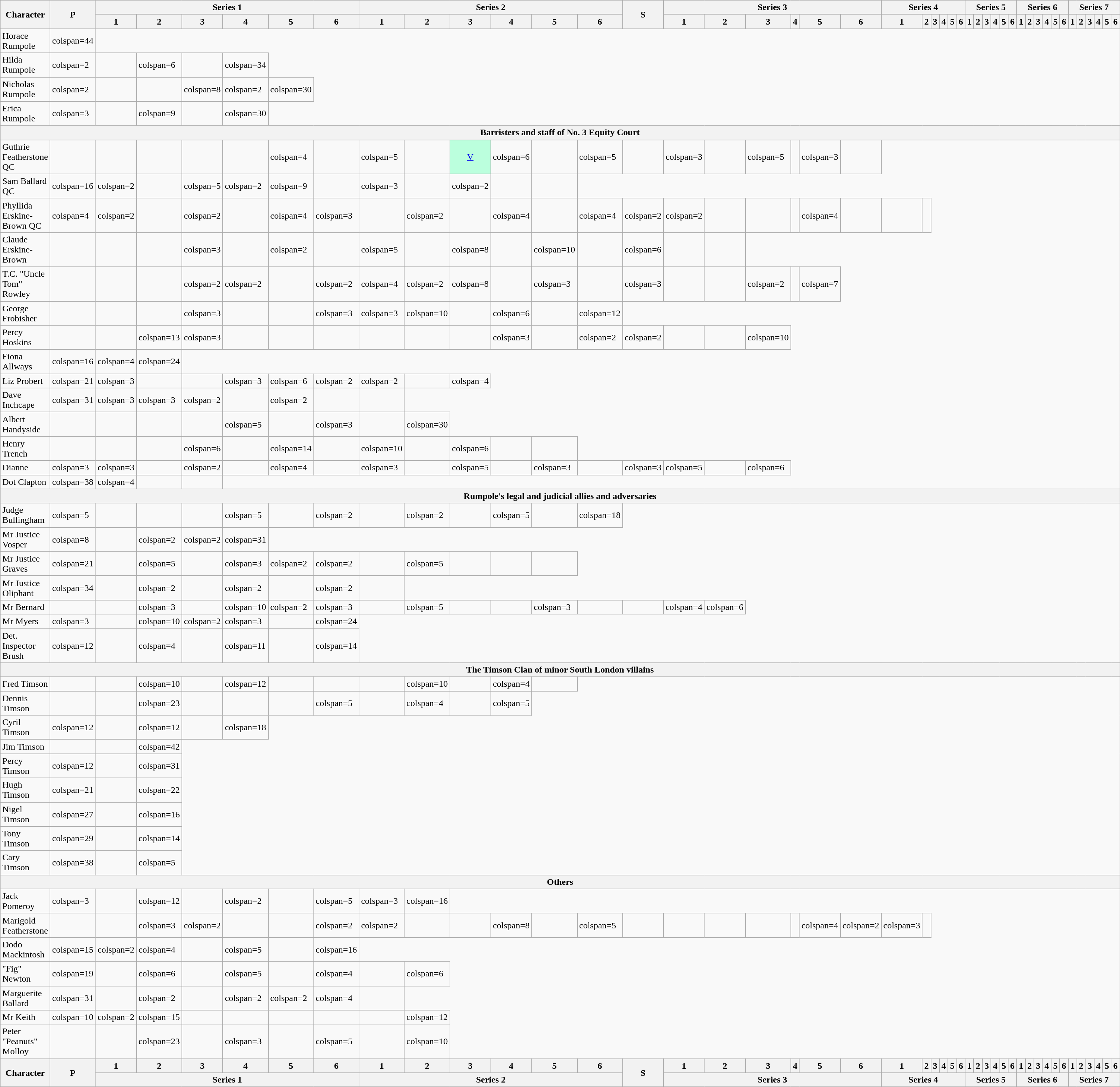<table class="wikitable planrowheaders" style="width: 100%; margin-right: 0;">
<tr>
<th rowspan=2>Character</th>
<th rowspan=2>P</th>
<th colspan=6>Series 1</th>
<th colspan=6>Series 2</th>
<th rowspan=2>S</th>
<th colspan=6>Series 3</th>
<th colspan=6>Series 4</th>
<th colspan=6>Series 5</th>
<th colspan=6>Series 6</th>
<th colspan=6>Series 7</th>
</tr>
<tr>
<th>1</th>
<th>2</th>
<th>3</th>
<th>4</th>
<th>5</th>
<th>6</th>
<th>1</th>
<th>2</th>
<th>3</th>
<th>4</th>
<th>5</th>
<th>6</th>
<th>1</th>
<th>2</th>
<th>3</th>
<th>4</th>
<th>5</th>
<th>6</th>
<th>1</th>
<th>2</th>
<th>3</th>
<th>4</th>
<th>5</th>
<th>6</th>
<th>1</th>
<th>2</th>
<th>3</th>
<th>4</th>
<th>5</th>
<th>6</th>
<th>1</th>
<th>2</th>
<th>3</th>
<th>4</th>
<th>5</th>
<th>6</th>
<th>1</th>
<th>2</th>
<th>3</th>
<th>4</th>
<th>5</th>
<th>6</th>
</tr>
<tr>
<td>Horace Rumpole</td>
<td>colspan=44 </td>
</tr>
<tr>
<td>Hilda Rumpole</td>
<td>colspan=2 </td>
<td></td>
<td>colspan=6 </td>
<td></td>
<td>colspan=34 </td>
</tr>
<tr>
<td>Nicholas Rumpole</td>
<td>colspan=2 </td>
<td></td>
<td></td>
<td>colspan=8 </td>
<td>colspan=2 </td>
<td>colspan=30 </td>
</tr>
<tr>
<td>Erica Rumpole</td>
<td>colspan=3 </td>
<td></td>
<td>colspan=9 </td>
<td></td>
<td>colspan=30 </td>
</tr>
<tr>
<th colspan=45>Barristers and staff of No. 3 Equity Court</th>
</tr>
<tr>
<td>Guthrie Featherstone QC</td>
<td></td>
<td></td>
<td></td>
<td></td>
<td></td>
<td>colspan=4 </td>
<td></td>
<td>colspan=5 </td>
<td></td>
<td style="background:#BBFFDD;" align=center><a href='#'>V</a></td>
<td>colspan=6 </td>
<td></td>
<td>colspan=5 </td>
<td></td>
<td>colspan=3 </td>
<td></td>
<td>colspan=5 </td>
<td></td>
<td>colspan=3 </td>
<td></td>
</tr>
<tr>
<td>Sam Ballard QC</td>
<td>colspan=16 </td>
<td>colspan=2 </td>
<td></td>
<td>colspan=5 </td>
<td>colspan=2 </td>
<td>colspan=9 </td>
<td></td>
<td>colspan=3 </td>
<td></td>
<td>colspan=2 </td>
<td></td>
<td></td>
</tr>
<tr>
<td>Phyllida Erskine-Brown QC</td>
<td>colspan=4 </td>
<td>colspan=2 </td>
<td></td>
<td>colspan=2 </td>
<td></td>
<td>colspan=4 </td>
<td>colspan=3 </td>
<td></td>
<td>colspan=2 </td>
<td></td>
<td>colspan=4 </td>
<td></td>
<td>colspan=4 </td>
<td>colspan=2 </td>
<td>colspan=2 </td>
<td></td>
<td></td>
<td></td>
<td>colspan=4 </td>
<td></td>
<td></td>
<td></td>
</tr>
<tr>
<td>Claude Erskine-Brown</td>
<td></td>
<td></td>
<td></td>
<td>colspan=3 </td>
<td></td>
<td>colspan=2 </td>
<td></td>
<td>colspan=5 </td>
<td></td>
<td>colspan=8 </td>
<td></td>
<td>colspan=10 </td>
<td></td>
<td>colspan=6 </td>
<td></td>
<td></td>
</tr>
<tr>
<td>T.C. "Uncle Tom" Rowley</td>
<td></td>
<td></td>
<td></td>
<td>colspan=2 </td>
<td>colspan=2 </td>
<td></td>
<td>colspan=2 </td>
<td>colspan=4 </td>
<td>colspan=2 </td>
<td>colspan=8 </td>
<td></td>
<td>colspan=3 </td>
<td></td>
<td>colspan=3 </td>
<td></td>
<td></td>
<td>colspan=2 </td>
<td></td>
<td>colspan=7 </td>
</tr>
<tr>
<td>George Frobisher</td>
<td></td>
<td></td>
<td></td>
<td>colspan=3 </td>
<td></td>
<td></td>
<td>colspan=3 </td>
<td>colspan=3 </td>
<td>colspan=10 </td>
<td></td>
<td>colspan=6 </td>
<td></td>
<td>colspan=12 </td>
</tr>
<tr>
<td>Percy Hoskins</td>
<td></td>
<td></td>
<td>colspan=13 </td>
<td>colspan=3 </td>
<td></td>
<td></td>
<td></td>
<td></td>
<td></td>
<td></td>
<td>colspan=3 </td>
<td></td>
<td>colspan=2 </td>
<td>colspan=2 </td>
<td></td>
<td></td>
<td>colspan=10 </td>
</tr>
<tr>
<td>Fiona Allways</td>
<td>colspan=16 </td>
<td>colspan=4 </td>
<td>colspan=24 </td>
</tr>
<tr>
<td>Liz Probert</td>
<td>colspan=21 </td>
<td>colspan=3 </td>
<td></td>
<td></td>
<td>colspan=3 </td>
<td>colspan=6 </td>
<td>colspan=2 </td>
<td>colspan=2 </td>
<td></td>
<td>colspan=4 </td>
</tr>
<tr>
<td>Dave Inchcape</td>
<td>colspan=31 </td>
<td>colspan=3 </td>
<td>colspan=3 </td>
<td>colspan=2 </td>
<td></td>
<td>colspan=2 </td>
<td></td>
<td></td>
</tr>
<tr>
<td>Albert Handyside</td>
<td></td>
<td></td>
<td></td>
<td></td>
<td>colspan=5 </td>
<td></td>
<td>colspan=3 </td>
<td></td>
<td>colspan=30 </td>
</tr>
<tr>
<td>Henry Trench</td>
<td></td>
<td></td>
<td></td>
<td>colspan=6 </td>
<td></td>
<td>colspan=14 </td>
<td></td>
<td>colspan=10 </td>
<td></td>
<td>colspan=6 </td>
<td></td>
<td></td>
</tr>
<tr>
<td>Dianne</td>
<td>colspan=3 </td>
<td>colspan=3 </td>
<td></td>
<td>colspan=2 </td>
<td></td>
<td>colspan=4 </td>
<td></td>
<td>colspan=3 </td>
<td></td>
<td>colspan=5 </td>
<td></td>
<td>colspan=3 </td>
<td></td>
<td>colspan=3 </td>
<td>colspan=5 </td>
<td></td>
<td>colspan=6 </td>
</tr>
<tr>
<td>Dot Clapton</td>
<td>colspan=38 </td>
<td>colspan=4 </td>
<td></td>
<td></td>
</tr>
<tr>
<th colspan=45>Rumpole's legal and judicial allies and adversaries</th>
</tr>
<tr>
<td>Judge Bullingham</td>
<td>colspan=5 </td>
<td></td>
<td></td>
<td></td>
<td>colspan=5 </td>
<td></td>
<td>colspan=2 </td>
<td></td>
<td>colspan=2 </td>
<td></td>
<td>colspan=5 </td>
<td></td>
<td>colspan=18 </td>
</tr>
<tr>
<td>Mr Justice Vosper</td>
<td>colspan=8 </td>
<td></td>
<td>colspan=2 </td>
<td>colspan=2 </td>
<td>colspan=31 </td>
</tr>
<tr>
<td>Mr Justice Graves</td>
<td>colspan=21 </td>
<td></td>
<td>colspan=5 </td>
<td></td>
<td>colspan=3 </td>
<td>colspan=2 </td>
<td>colspan=2 </td>
<td></td>
<td>colspan=5 </td>
<td></td>
<td></td>
<td></td>
</tr>
<tr>
<td>Mr Justice Oliphant</td>
<td>colspan=34 </td>
<td></td>
<td>colspan=2 </td>
<td></td>
<td>colspan=2 </td>
<td></td>
<td>colspan=2 </td>
<td></td>
</tr>
<tr>
<td>Mr Bernard</td>
<td></td>
<td></td>
<td>colspan=3 </td>
<td></td>
<td>colspan=10 </td>
<td>colspan=2 </td>
<td>colspan=3 </td>
<td></td>
<td>colspan=5 </td>
<td></td>
<td></td>
<td>colspan=3 </td>
<td></td>
<td></td>
<td>colspan=4 </td>
<td>colspan=6 </td>
</tr>
<tr>
<td>Mr Myers</td>
<td>colspan=3 </td>
<td></td>
<td>colspan=10 </td>
<td>colspan=2 </td>
<td>colspan=3 </td>
<td></td>
<td>colspan=24 </td>
</tr>
<tr>
<td>Det. Inspector Brush</td>
<td>colspan=12 </td>
<td></td>
<td>colspan=4 </td>
<td></td>
<td>colspan=11 </td>
<td></td>
<td>colspan=14 </td>
</tr>
<tr>
<th colspan=45>The Timson Clan of minor South London villains</th>
</tr>
<tr>
<td>Fred Timson</td>
<td></td>
<td></td>
<td>colspan=10 </td>
<td></td>
<td>colspan=12 </td>
<td></td>
<td></td>
<td></td>
<td>colspan=10 </td>
<td></td>
<td>colspan=4 </td>
<td></td>
</tr>
<tr>
<td>Dennis Timson</td>
<td></td>
<td></td>
<td>colspan=23 </td>
<td></td>
<td></td>
<td></td>
<td>colspan=5 </td>
<td></td>
<td>colspan=4 </td>
<td></td>
<td>colspan=5 </td>
</tr>
<tr>
<td>Cyril Timson</td>
<td>colspan=12 </td>
<td></td>
<td>colspan=12 </td>
<td></td>
<td>colspan=18 </td>
</tr>
<tr>
<td>Jim Timson</td>
<td></td>
<td></td>
<td>colspan=42 </td>
</tr>
<tr>
<td>Percy Timson</td>
<td>colspan=12 </td>
<td></td>
<td>colspan=31 </td>
</tr>
<tr>
<td>Hugh Timson</td>
<td>colspan=21 </td>
<td></td>
<td>colspan=22 </td>
</tr>
<tr>
<td>Nigel Timson</td>
<td>colspan=27 </td>
<td></td>
<td>colspan=16 </td>
</tr>
<tr>
<td>Tony Timson</td>
<td>colspan=29 </td>
<td></td>
<td>colspan=14 </td>
</tr>
<tr>
<td>Cary Timson</td>
<td>colspan=38 </td>
<td></td>
<td>colspan=5 </td>
</tr>
<tr>
<th colspan=45>Others</th>
</tr>
<tr>
<td>Jack Pomeroy</td>
<td>colspan=3 </td>
<td></td>
<td>colspan=12 </td>
<td></td>
<td>colspan=2 </td>
<td></td>
<td>colspan=5 </td>
<td>colspan=3 </td>
<td>colspan=16 </td>
</tr>
<tr>
<td>Marigold Featherstone</td>
<td></td>
<td></td>
<td>colspan=3 </td>
<td>colspan=2 </td>
<td></td>
<td></td>
<td>colspan=2 </td>
<td>colspan=2 </td>
<td></td>
<td></td>
<td>colspan=8 </td>
<td></td>
<td>colspan=5 </td>
<td></td>
<td></td>
<td></td>
<td></td>
<td></td>
<td>colspan=4 </td>
<td>colspan=2 </td>
<td>colspan=3 </td>
<td></td>
</tr>
<tr>
<td>Dodo Mackintosh</td>
<td>colspan=15 </td>
<td>colspan=2 </td>
<td>colspan=4 </td>
<td></td>
<td>colspan=5 </td>
<td></td>
<td>colspan=16 </td>
</tr>
<tr>
<td>"Fig" Newton</td>
<td>colspan=19 </td>
<td></td>
<td>colspan=6 </td>
<td></td>
<td>colspan=5 </td>
<td></td>
<td>colspan=4 </td>
<td></td>
<td>colspan=6 </td>
</tr>
<tr>
<td>Marguerite Ballard</td>
<td>colspan=31 </td>
<td></td>
<td>colspan=2 </td>
<td></td>
<td>colspan=2 </td>
<td>colspan=2 </td>
<td>colspan=4 </td>
<td></td>
</tr>
<tr>
<td>Mr Keith</td>
<td>colspan=10 </td>
<td>colspan=2 </td>
<td>colspan=15 </td>
<td></td>
<td></td>
<td></td>
<td></td>
<td></td>
<td>colspan=12 </td>
</tr>
<tr>
<td>Peter "Peanuts" Molloy</td>
<td></td>
<td></td>
<td>colspan=23 </td>
<td></td>
<td>colspan=3 </td>
<td></td>
<td>colspan=5 </td>
<td></td>
<td>colspan=10 </td>
</tr>
<tr>
<th rowspan=2>Character</th>
<th rowspan=2>P</th>
<th>1</th>
<th>2</th>
<th>3</th>
<th>4</th>
<th>5</th>
<th>6</th>
<th>1</th>
<th>2</th>
<th>3</th>
<th>4</th>
<th>5</th>
<th>6</th>
<th rowspan=2>S</th>
<th>1</th>
<th>2</th>
<th>3</th>
<th>4</th>
<th>5</th>
<th>6</th>
<th>1</th>
<th>2</th>
<th>3</th>
<th>4</th>
<th>5</th>
<th>6</th>
<th>1</th>
<th>2</th>
<th>3</th>
<th>4</th>
<th>5</th>
<th>6</th>
<th>1</th>
<th>2</th>
<th>3</th>
<th>4</th>
<th>5</th>
<th>6</th>
<th>1</th>
<th>2</th>
<th>3</th>
<th>4</th>
<th>5</th>
<th>6</th>
</tr>
<tr>
<th colspan=6>Series 1</th>
<th colspan=6>Series 2</th>
<th colspan=6>Series 3</th>
<th colspan=6>Series 4</th>
<th colspan=6>Series 5</th>
<th colspan=6>Series 6</th>
<th colspan=6>Series 7</th>
</tr>
</table>
